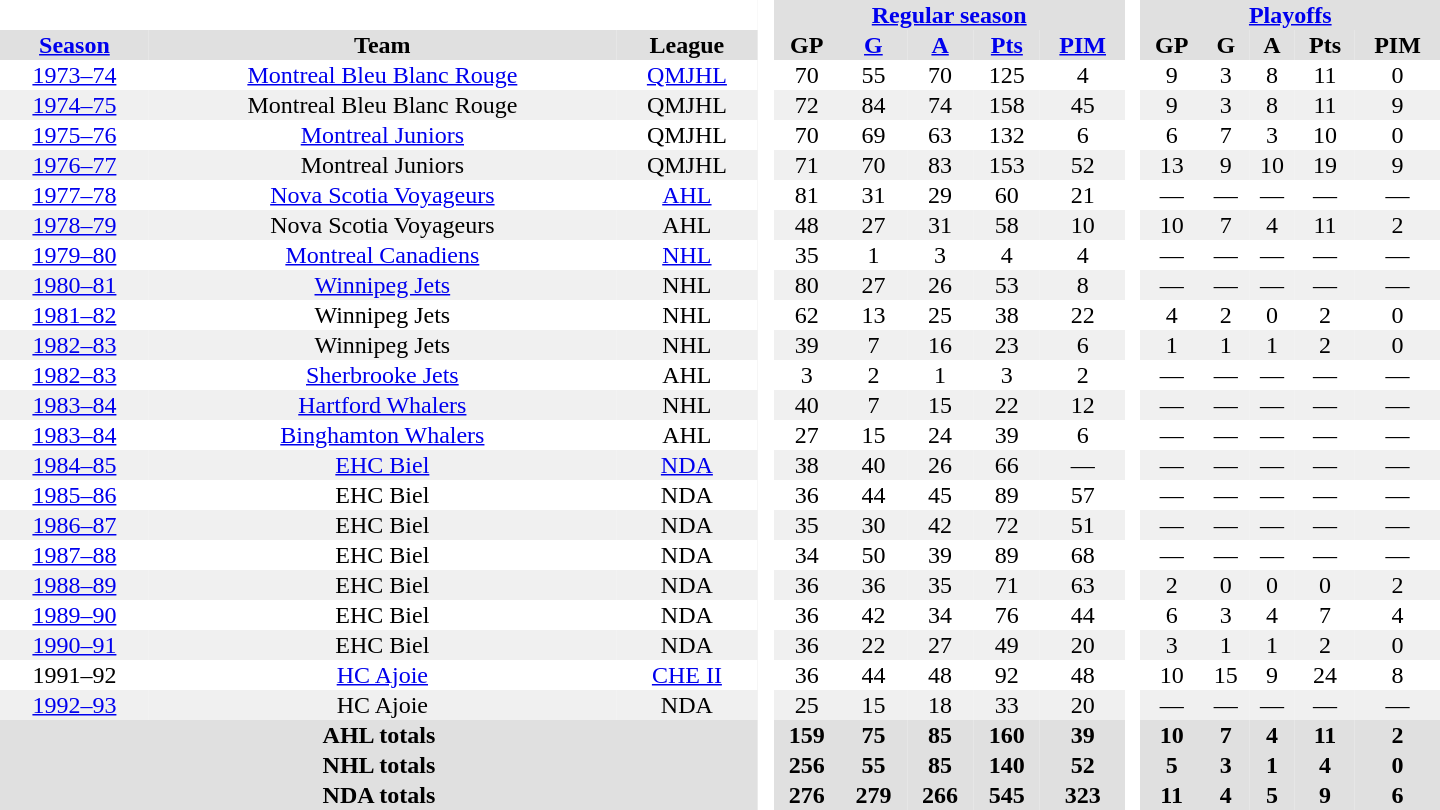<table border="0" cellpadding="1" cellspacing="0" style="text-align:center; width:60em">
<tr bgcolor="#e0e0e0">
<th colspan="3" bgcolor="#ffffff"> </th>
<th rowspan="99" bgcolor="#ffffff"> </th>
<th colspan="5"><a href='#'>Regular season</a></th>
<th rowspan="99" bgcolor="#ffffff"> </th>
<th colspan="5"><a href='#'>Playoffs</a></th>
</tr>
<tr bgcolor="#e0e0e0">
<th><a href='#'>Season</a></th>
<th>Team</th>
<th>League</th>
<th>GP</th>
<th><a href='#'>G</a></th>
<th><a href='#'>A</a></th>
<th><a href='#'>Pts</a></th>
<th><a href='#'>PIM</a></th>
<th>GP</th>
<th>G</th>
<th>A</th>
<th>Pts</th>
<th>PIM</th>
</tr>
<tr>
<td><a href='#'>1973–74</a></td>
<td><a href='#'>Montreal Bleu Blanc Rouge</a></td>
<td><a href='#'>QMJHL</a></td>
<td>70</td>
<td>55</td>
<td>70</td>
<td>125</td>
<td>4</td>
<td>9</td>
<td>3</td>
<td>8</td>
<td>11</td>
<td>0</td>
</tr>
<tr bgcolor="#f0f0f0">
<td><a href='#'>1974–75</a></td>
<td>Montreal Bleu Blanc Rouge</td>
<td>QMJHL</td>
<td>72</td>
<td>84</td>
<td>74</td>
<td>158</td>
<td>45</td>
<td>9</td>
<td>3</td>
<td>8</td>
<td>11</td>
<td>9</td>
</tr>
<tr>
<td><a href='#'>1975–76</a></td>
<td><a href='#'>Montreal Juniors</a></td>
<td>QMJHL</td>
<td>70</td>
<td>69</td>
<td>63</td>
<td>132</td>
<td>6</td>
<td>6</td>
<td>7</td>
<td>3</td>
<td>10</td>
<td>0</td>
</tr>
<tr bgcolor="#f0f0f0">
<td><a href='#'>1976–77</a></td>
<td>Montreal Juniors</td>
<td>QMJHL</td>
<td>71</td>
<td>70</td>
<td>83</td>
<td>153</td>
<td>52</td>
<td>13</td>
<td>9</td>
<td>10</td>
<td>19</td>
<td>9</td>
</tr>
<tr>
<td><a href='#'>1977–78</a></td>
<td><a href='#'>Nova Scotia Voyageurs</a></td>
<td><a href='#'>AHL</a></td>
<td>81</td>
<td>31</td>
<td>29</td>
<td>60</td>
<td>21</td>
<td>—</td>
<td>—</td>
<td>—</td>
<td>—</td>
<td>—</td>
</tr>
<tr bgcolor="#f0f0f0">
<td><a href='#'>1978–79</a></td>
<td>Nova Scotia Voyageurs</td>
<td>AHL</td>
<td>48</td>
<td>27</td>
<td>31</td>
<td>58</td>
<td>10</td>
<td>10</td>
<td>7</td>
<td>4</td>
<td>11</td>
<td>2</td>
</tr>
<tr>
<td><a href='#'>1979–80</a></td>
<td><a href='#'>Montreal Canadiens</a></td>
<td><a href='#'>NHL</a></td>
<td>35</td>
<td>1</td>
<td>3</td>
<td>4</td>
<td>4</td>
<td>—</td>
<td>—</td>
<td>—</td>
<td>—</td>
<td>—</td>
</tr>
<tr bgcolor="#f0f0f0">
<td><a href='#'>1980–81</a></td>
<td><a href='#'>Winnipeg Jets</a></td>
<td>NHL</td>
<td>80</td>
<td>27</td>
<td>26</td>
<td>53</td>
<td>8</td>
<td>—</td>
<td>—</td>
<td>—</td>
<td>—</td>
<td>—</td>
</tr>
<tr>
<td><a href='#'>1981–82</a></td>
<td>Winnipeg Jets</td>
<td>NHL</td>
<td>62</td>
<td>13</td>
<td>25</td>
<td>38</td>
<td>22</td>
<td>4</td>
<td>2</td>
<td>0</td>
<td>2</td>
<td>0</td>
</tr>
<tr bgcolor="#f0f0f0">
<td><a href='#'>1982–83</a></td>
<td>Winnipeg Jets</td>
<td>NHL</td>
<td>39</td>
<td>7</td>
<td>16</td>
<td>23</td>
<td>6</td>
<td>1</td>
<td>1</td>
<td>1</td>
<td>2</td>
<td>0</td>
</tr>
<tr>
<td><a href='#'>1982–83</a></td>
<td><a href='#'>Sherbrooke Jets</a></td>
<td>AHL</td>
<td>3</td>
<td>2</td>
<td>1</td>
<td>3</td>
<td>2</td>
<td>—</td>
<td>—</td>
<td>—</td>
<td>—</td>
<td>—</td>
</tr>
<tr bgcolor="#f0f0f0">
<td><a href='#'>1983–84</a></td>
<td><a href='#'>Hartford Whalers</a></td>
<td>NHL</td>
<td>40</td>
<td>7</td>
<td>15</td>
<td>22</td>
<td>12</td>
<td>—</td>
<td>—</td>
<td>—</td>
<td>—</td>
<td>—</td>
</tr>
<tr>
<td><a href='#'>1983–84</a></td>
<td><a href='#'>Binghamton Whalers</a></td>
<td>AHL</td>
<td>27</td>
<td>15</td>
<td>24</td>
<td>39</td>
<td>6</td>
<td>—</td>
<td>—</td>
<td>—</td>
<td>—</td>
<td>—</td>
</tr>
<tr bgcolor="#f0f0f0">
<td><a href='#'>1984–85</a></td>
<td><a href='#'>EHC Biel</a></td>
<td><a href='#'>NDA</a></td>
<td>38</td>
<td>40</td>
<td>26</td>
<td>66</td>
<td>—</td>
<td>—</td>
<td>—</td>
<td>—</td>
<td>—</td>
<td>—</td>
</tr>
<tr>
<td><a href='#'>1985–86</a></td>
<td>EHC Biel</td>
<td>NDA</td>
<td>36</td>
<td>44</td>
<td>45</td>
<td>89</td>
<td>57</td>
<td>—</td>
<td>—</td>
<td>—</td>
<td>—</td>
<td>—</td>
</tr>
<tr bgcolor="#f0f0f0">
<td><a href='#'>1986–87</a></td>
<td>EHC Biel</td>
<td>NDA</td>
<td>35</td>
<td>30</td>
<td>42</td>
<td>72</td>
<td>51</td>
<td>—</td>
<td>—</td>
<td>—</td>
<td>—</td>
<td>—</td>
</tr>
<tr>
<td><a href='#'>1987–88</a></td>
<td>EHC Biel</td>
<td>NDA</td>
<td>34</td>
<td>50</td>
<td>39</td>
<td>89</td>
<td>68</td>
<td>—</td>
<td>—</td>
<td>—</td>
<td>—</td>
<td>—</td>
</tr>
<tr bgcolor="#f0f0f0">
<td><a href='#'>1988–89</a></td>
<td>EHC Biel</td>
<td>NDA</td>
<td>36</td>
<td>36</td>
<td>35</td>
<td>71</td>
<td>63</td>
<td>2</td>
<td>0</td>
<td>0</td>
<td>0</td>
<td>2</td>
</tr>
<tr>
<td><a href='#'>1989–90</a></td>
<td>EHC Biel</td>
<td>NDA</td>
<td>36</td>
<td>42</td>
<td>34</td>
<td>76</td>
<td>44</td>
<td>6</td>
<td>3</td>
<td>4</td>
<td>7</td>
<td>4</td>
</tr>
<tr bgcolor="#f0f0f0">
<td><a href='#'>1990–91</a></td>
<td>EHC Biel</td>
<td>NDA</td>
<td>36</td>
<td>22</td>
<td>27</td>
<td>49</td>
<td>20</td>
<td>3</td>
<td>1</td>
<td>1</td>
<td>2</td>
<td>0</td>
</tr>
<tr>
<td>1991–92</td>
<td><a href='#'>HC Ajoie</a></td>
<td><a href='#'>CHE II</a></td>
<td>36</td>
<td>44</td>
<td>48</td>
<td>92</td>
<td>48</td>
<td>10</td>
<td>15</td>
<td>9</td>
<td>24</td>
<td>8</td>
</tr>
<tr bgcolor="#f0f0f0">
<td><a href='#'>1992–93</a></td>
<td>HC Ajoie</td>
<td>NDA</td>
<td>25</td>
<td>15</td>
<td>18</td>
<td>33</td>
<td>20</td>
<td>—</td>
<td>—</td>
<td>—</td>
<td>—</td>
<td>—</td>
</tr>
<tr bgcolor="#e0e0e0">
<th colspan="3">AHL totals</th>
<th>159</th>
<th>75</th>
<th>85</th>
<th>160</th>
<th>39</th>
<th>10</th>
<th>7</th>
<th>4</th>
<th>11</th>
<th>2</th>
</tr>
<tr bgcolor="#e0e0e0">
<th colspan="3">NHL totals</th>
<th>256</th>
<th>55</th>
<th>85</th>
<th>140</th>
<th>52</th>
<th>5</th>
<th>3</th>
<th>1</th>
<th>4</th>
<th>0</th>
</tr>
<tr bgcolor="#e0e0e0">
<th colspan="3">NDA totals</th>
<th>276</th>
<th>279</th>
<th>266</th>
<th>545</th>
<th>323</th>
<th>11</th>
<th>4</th>
<th>5</th>
<th>9</th>
<th>6</th>
</tr>
</table>
